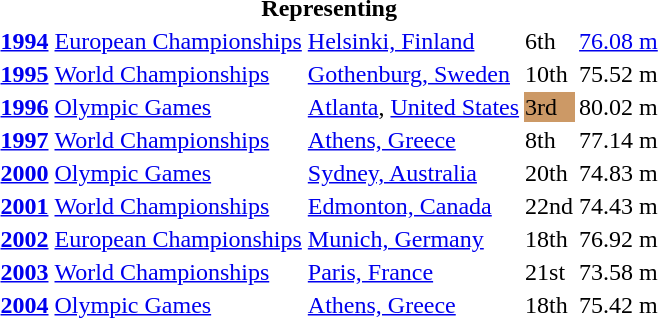<table>
<tr>
<th colspan="5">Representing </th>
</tr>
<tr>
<td><strong><a href='#'>1994</a></strong></td>
<td><a href='#'>European Championships</a></td>
<td><a href='#'>Helsinki, Finland</a></td>
<td>6th</td>
<td><a href='#'>76.08 m</a></td>
</tr>
<tr>
<td><strong><a href='#'>1995</a></strong></td>
<td><a href='#'>World Championships</a></td>
<td><a href='#'>Gothenburg, Sweden</a></td>
<td>10th</td>
<td>75.52 m</td>
</tr>
<tr>
<td><strong><a href='#'>1996</a></strong></td>
<td><a href='#'>Olympic Games</a></td>
<td><a href='#'>Atlanta</a>, <a href='#'>United States</a></td>
<td bgcolor="cc9966">3rd</td>
<td>80.02 m</td>
</tr>
<tr>
<td><strong><a href='#'>1997</a></strong></td>
<td><a href='#'>World Championships</a></td>
<td><a href='#'>Athens, Greece</a></td>
<td>8th</td>
<td>77.14 m</td>
</tr>
<tr>
<td><strong><a href='#'>2000</a></strong></td>
<td><a href='#'>Olympic Games</a></td>
<td><a href='#'>Sydney, Australia</a></td>
<td>20th</td>
<td>74.83 m</td>
</tr>
<tr>
<td><strong><a href='#'>2001</a></strong></td>
<td><a href='#'>World Championships</a></td>
<td><a href='#'>Edmonton, Canada</a></td>
<td>22nd</td>
<td>74.43 m</td>
</tr>
<tr>
<td><strong><a href='#'>2002</a></strong></td>
<td><a href='#'>European Championships</a></td>
<td><a href='#'>Munich, Germany</a></td>
<td>18th</td>
<td>76.92 m</td>
</tr>
<tr>
<td><strong><a href='#'>2003</a></strong></td>
<td><a href='#'>World Championships</a></td>
<td><a href='#'>Paris, France</a></td>
<td>21st</td>
<td>73.58 m</td>
</tr>
<tr>
<td><strong><a href='#'>2004</a></strong></td>
<td><a href='#'>Olympic Games</a></td>
<td><a href='#'>Athens, Greece</a></td>
<td>18th</td>
<td>75.42 m</td>
</tr>
</table>
